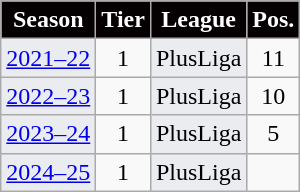<table class="wikitable" style="font-size:100%; text-align:center">
<tr>
<th style="color:#FFFFFF; background-color:#050001">Season</th>
<th style="color:#FFFFFF; background-color:#050001">Tier</th>
<th style="color:#FFFFFF; background-color:#050001">League</th>
<th style="color:#FFFFFF; background-color:#050001">Pos.</th>
</tr>
<tr>
<td style="background:#EAECF0"><a href='#'>2021–22</a></td>
<td align="center">1</td>
<td style="background:#EAECF0">PlusLiga</td>
<td align="center">11</td>
</tr>
<tr>
<td style="background:#EAECF0"><a href='#'>2022–23</a></td>
<td align="center">1</td>
<td style="background:#EAECF0">PlusLiga</td>
<td align="center">10</td>
</tr>
<tr>
<td style="background:#EAECF0"><a href='#'>2023–24</a></td>
<td align="center">1</td>
<td style="background:#EAECF0">PlusLiga</td>
<td align="center">5</td>
</tr>
<tr>
<td style="background:#EAECF0"><a href='#'>2024–25</a></td>
<td align="center">1</td>
<td style="background:#EAECF0">PlusLiga</td>
<td align="center"></td>
</tr>
</table>
